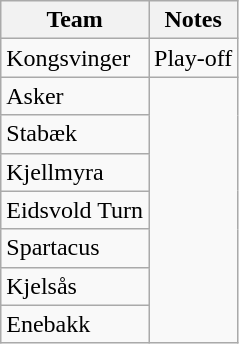<table class="wikitable">
<tr>
<th>Team</th>
<th>Notes</th>
</tr>
<tr>
<td>Kongsvinger</td>
<td>Play-off</td>
</tr>
<tr>
<td>Asker</td>
</tr>
<tr>
<td>Stabæk</td>
</tr>
<tr>
<td>Kjellmyra</td>
</tr>
<tr>
<td>Eidsvold Turn</td>
</tr>
<tr>
<td>Spartacus</td>
</tr>
<tr>
<td>Kjelsås</td>
</tr>
<tr>
<td>Enebakk</td>
</tr>
</table>
